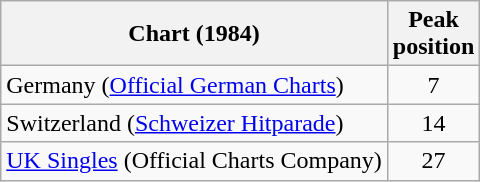<table class="wikitable sortable">
<tr>
<th align="left">Chart (1984)</th>
<th style="text-align:center;">Peak<br>position</th>
</tr>
<tr>
<td align="left">Germany (<a href='#'>Official German Charts</a>)</td>
<td style="text-align:center;">7</td>
</tr>
<tr>
<td align="left">Switzerland (<a href='#'>Schweizer Hitparade</a>)</td>
<td style="text-align:center;">14</td>
</tr>
<tr>
<td align="left"><a href='#'>UK Singles</a> (Official Charts Company)</td>
<td style="text-align:center;">27</td>
</tr>
</table>
